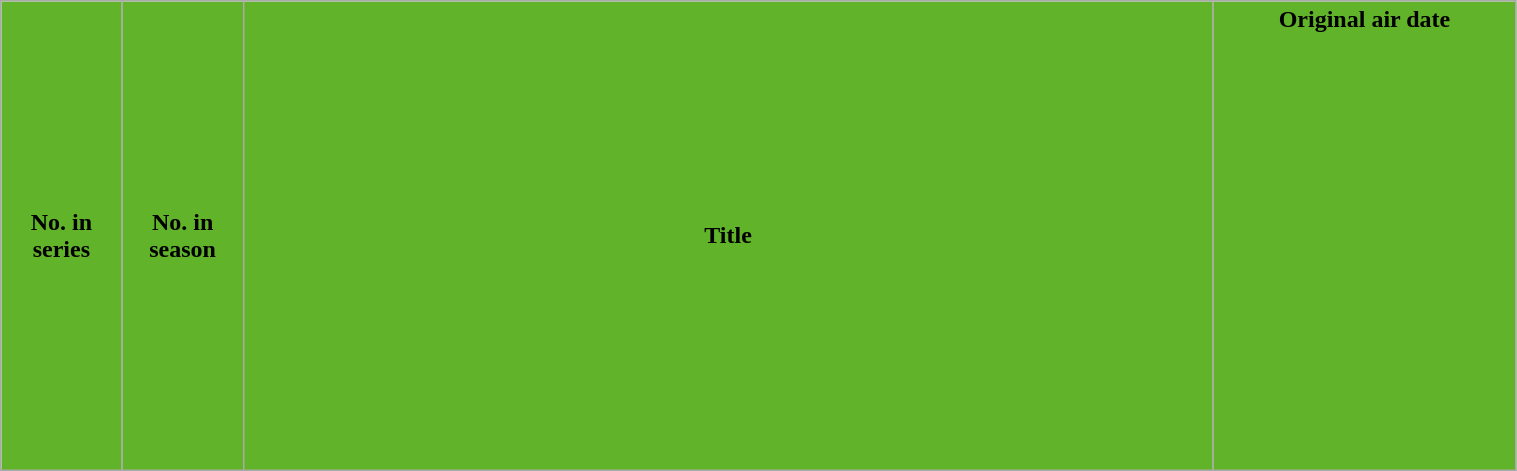<table class="wikitable plainrowheaders" style="width:80%; background:#fff;">
<tr>
<th style="background:#61b329; width:8%;"><span>No. in<br>series</span></th>
<th style="background:#61b329; width:8%;"><span>No. in<br>season</span></th>
<th style="background:#61b329; width:64%;"><span>Title</span></th>
<th style="background:#61b329; width:20%;"><span>Original air date</span><br><br><br><br><br><br><br><br><br><br><br><br><br><br><br><br><br></th>
</tr>
</table>
